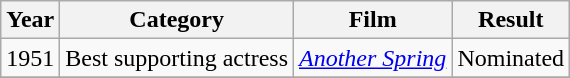<table class="wikitable">
<tr>
<th>Year</th>
<th>Category</th>
<th>Film</th>
<th>Result</th>
</tr>
<tr>
<td>1951</td>
<td>Best supporting actress</td>
<td><em><a href='#'>Another Spring</a></em></td>
<td>Nominated</td>
</tr>
<tr>
</tr>
</table>
